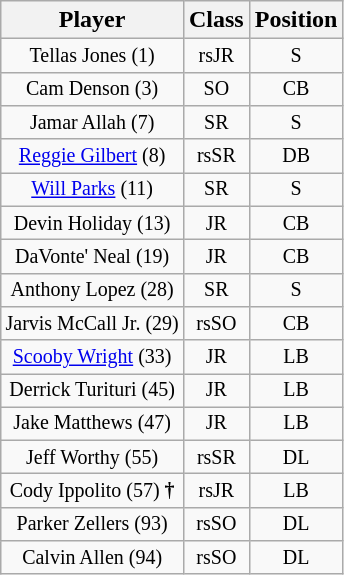<table class="wikitable">
<tr ;>
<th>Player</th>
<th>Class</th>
<th>Position</th>
</tr>
<tr style="text-align:center; font-size:10pt;">
<td>Tellas Jones (1)</td>
<td>rsJR</td>
<td>S</td>
</tr>
<tr style="text-align:center; font-size:10pt;">
<td>Cam Denson (3)</td>
<td>SO</td>
<td>CB</td>
</tr>
<tr style="text-align:center; font-size:10pt;">
<td>Jamar Allah (7)</td>
<td>SR</td>
<td>S</td>
</tr>
<tr style="text-align:center; font-size:10pt;">
<td><a href='#'>Reggie Gilbert</a> (8)</td>
<td>rsSR</td>
<td>DB</td>
</tr>
<tr style="text-align:center; font-size:10pt;">
<td><a href='#'>Will Parks</a> (11)</td>
<td>SR</td>
<td>S</td>
</tr>
<tr style="text-align:center; font-size:10pt;">
<td>Devin Holiday (13)</td>
<td>JR</td>
<td>CB</td>
</tr>
<tr style="text-align:center; font-size:10pt;">
<td>DaVonte' Neal (19)</td>
<td>JR</td>
<td>CB</td>
</tr>
<tr style="text-align:center; font-size:10pt;">
<td>Anthony Lopez (28)</td>
<td>SR</td>
<td>S</td>
</tr>
<tr style="text-align:center; font-size:10pt;">
<td>Jarvis McCall Jr. (29)</td>
<td>rsSO</td>
<td>CB</td>
</tr>
<tr style="text-align:center; font-size:10pt;">
<td><a href='#'>Scooby Wright</a> (33)</td>
<td>JR</td>
<td>LB</td>
</tr>
<tr style="text-align:center; font-size:10pt;">
<td>Derrick Turituri (45)</td>
<td>JR</td>
<td>LB</td>
</tr>
<tr style="text-align:center; font-size:10pt;">
<td>Jake Matthews (47)</td>
<td>JR</td>
<td>LB</td>
</tr>
<tr style="text-align:center; font-size:10pt;">
<td>Jeff Worthy (55)</td>
<td>rsSR</td>
<td>DL</td>
</tr>
<tr style="text-align:center; font-size:10pt;">
<td>Cody Ippolito (57) <strong>†</strong></td>
<td>rsJR</td>
<td>LB</td>
</tr>
<tr style="text-align:center; font-size:10pt;">
<td>Parker Zellers (93)</td>
<td>rsSO</td>
<td>DL</td>
</tr>
<tr style="text-align:center; font-size:10pt;">
<td>Calvin Allen (94)</td>
<td>rsSO</td>
<td>DL</td>
</tr>
</table>
